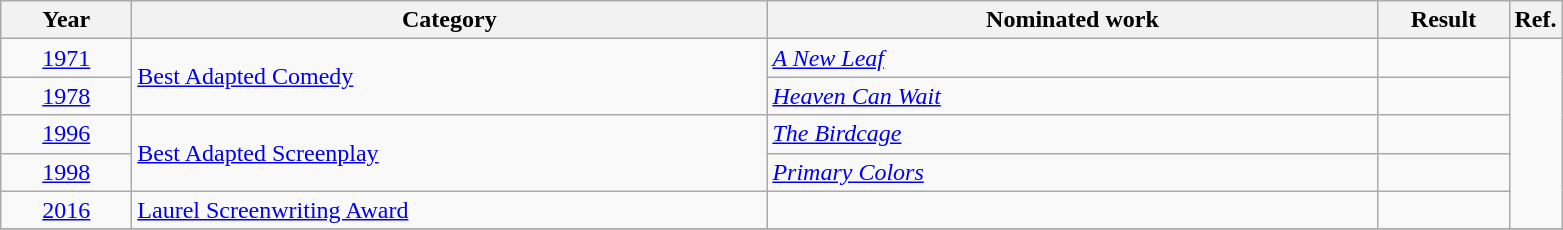<table class=wikitable>
<tr>
<th scope="col" style="width:5em;">Year</th>
<th scope="col" style="width:26em;">Category</th>
<th scope="col" style="width:25em;">Nominated work</th>
<th scope="col" style="width:5em;">Result</th>
<th>Ref.</th>
</tr>
<tr>
<td style="text-align:center;"><a href='#'>1971</a></td>
<td rowspan="2"><a href='#'>Best Adapted Comedy</a></td>
<td><em><a href='#'>A New Leaf</a></em></td>
<td></td>
<td align="center" rowspan="5"></td>
</tr>
<tr>
<td style="text-align:center;"><a href='#'>1978</a></td>
<td><em><a href='#'>Heaven Can Wait</a></em> </td>
<td></td>
</tr>
<tr>
<td style="text-align:center;"><a href='#'>1996</a></td>
<td rowspan="2"><a href='#'>Best Adapted Screenplay</a></td>
<td><em><a href='#'>The Birdcage</a></em></td>
<td></td>
</tr>
<tr>
<td style="text-align:center;"><a href='#'>1998</a></td>
<td><em><a href='#'>Primary Colors</a></em></td>
<td></td>
</tr>
<tr>
<td style="text-align:center;"><a href='#'>2016</a></td>
<td><a href='#'>Laurel Screenwriting Award</a></td>
<td></td>
<td></td>
</tr>
<tr>
</tr>
</table>
